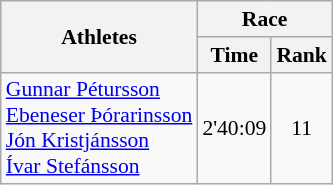<table class="wikitable" border="1" style="font-size:90%">
<tr>
<th rowspan=2>Athletes</th>
<th colspan=2>Race</th>
</tr>
<tr>
<th>Time</th>
<th>Rank</th>
</tr>
<tr>
<td><a href='#'>Gunnar Pétursson</a><br><a href='#'>Ebeneser Þórarinsson</a><br><a href='#'>Jón Kristjánsson</a><br><a href='#'>Ívar Stefánsson</a></td>
<td align=center>2'40:09</td>
<td align=center>11</td>
</tr>
</table>
